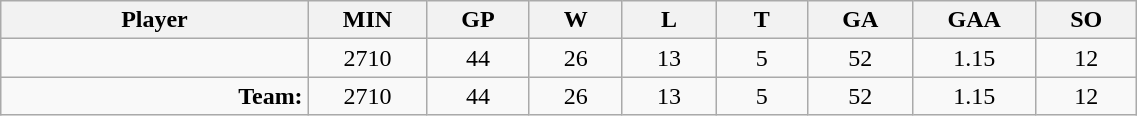<table class="wikitable sortable" width="60%">
<tr>
<th bgcolor="#DDDDFF" width="10%">Player</th>
<th width="3%" bgcolor="#DDDDFF" title="Minutes played">MIN</th>
<th width="3%" bgcolor="#DDDDFF" title="Games played in">GP</th>
<th width="3%" bgcolor="#DDDDFF" title="Wins">W</th>
<th width="3%" bgcolor="#DDDDFF"title="Losses">L</th>
<th width="3%" bgcolor="#DDDDFF" title="Ties">T</th>
<th width="3%" bgcolor="#DDDDFF" title="Goals against">GA</th>
<th width="3%" bgcolor="#DDDDFF" title="Goals against average">GAA</th>
<th width="3%" bgcolor="#DDDDFF"title="Shut-outs">SO</th>
</tr>
<tr align="center">
<td align="right"></td>
<td>2710</td>
<td>44</td>
<td>26</td>
<td>13</td>
<td>5</td>
<td>52</td>
<td>1.15</td>
<td>12</td>
</tr>
<tr align="center">
<td align="right"><strong>Team:</strong></td>
<td>2710</td>
<td>44</td>
<td>26</td>
<td>13</td>
<td>5</td>
<td>52</td>
<td>1.15</td>
<td>12</td>
</tr>
</table>
